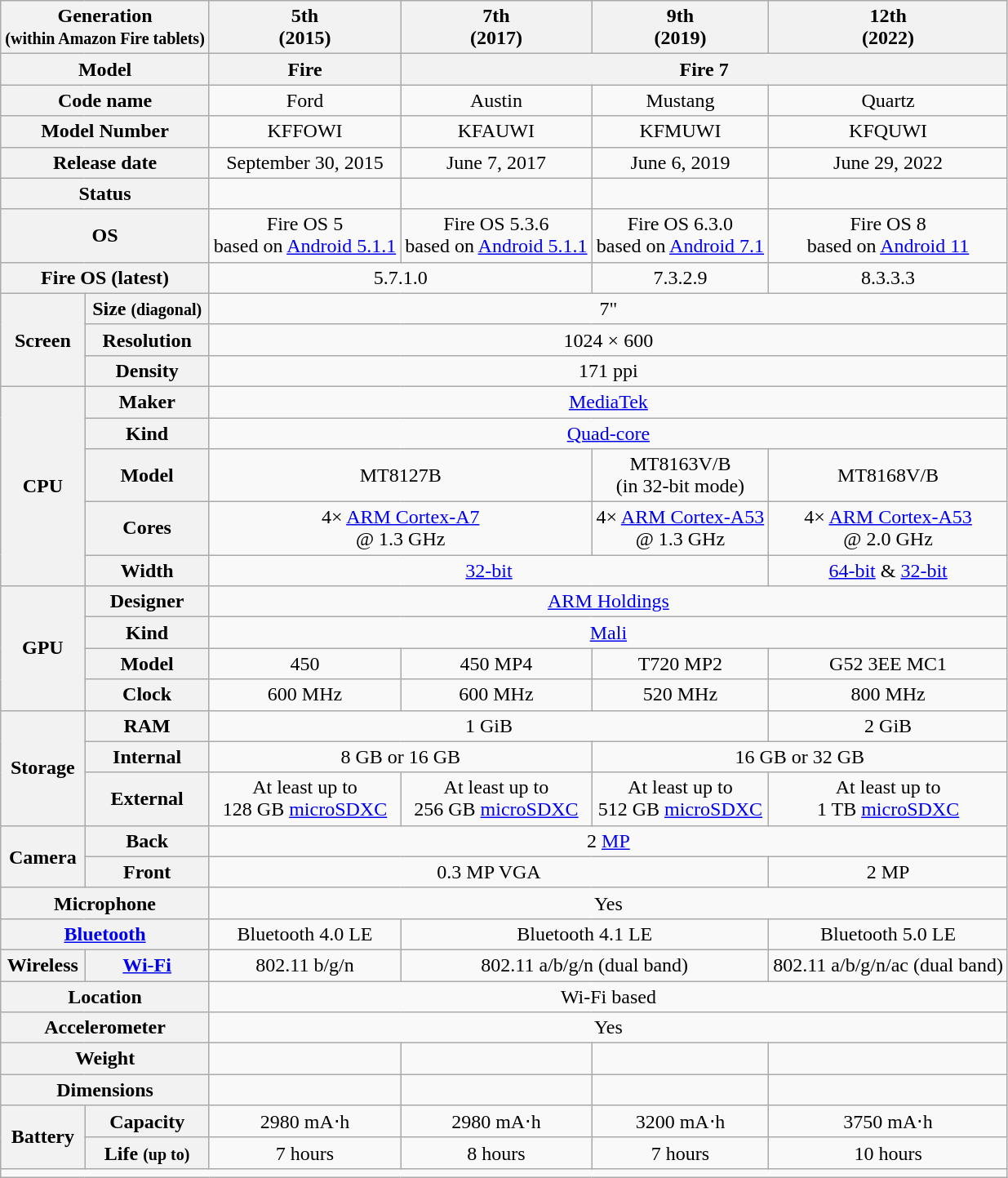<table class="wikitable mw-collapsible" style="text-align:center;">
<tr>
<th colspan="2">Generation<br><small>(within Amazon Fire tablets)</small></th>
<th>5th<br>(2015)</th>
<th>7th<br>(2017)</th>
<th>9th<br>(2019)</th>
<th>12th<br>(2022)</th>
</tr>
<tr>
<th colspan="2">Model</th>
<th>Fire</th>
<th colspan="3">Fire 7</th>
</tr>
<tr>
<th colspan="2">Code name</th>
<td>Ford</td>
<td>Austin</td>
<td>Mustang</td>
<td>Quartz</td>
</tr>
<tr>
<th colspan="2">Model Number</th>
<td>KFFOWI</td>
<td>KFAUWI</td>
<td>KFMUWI</td>
<td>KFQUWI</td>
</tr>
<tr>
<th colspan="2">Release date</th>
<td>September 30, 2015</td>
<td>June 7, 2017</td>
<td>June 6, 2019</td>
<td>June 29, 2022</td>
</tr>
<tr>
<th colspan="2">Status</th>
<td></td>
<td></td>
<td></td>
<td></td>
</tr>
<tr>
<th colspan="2">OS</th>
<td>Fire OS 5<br>based on <a href='#'>Android 5.1.1</a></td>
<td>Fire OS 5.3.6<br>based on <a href='#'>Android 5.1.1</a></td>
<td>Fire OS 6.3.0<br>based on <a href='#'>Android 7.1</a></td>
<td>Fire OS 8<br>based on <a href='#'>Android 11</a></td>
</tr>
<tr>
<th colspan="2">Fire OS (latest)</th>
<td colspan="2">5.7.1.0</td>
<td>7.3.2.9</td>
<td>8.3.3.3</td>
</tr>
<tr>
<th rowspan="3">Screen</th>
<th>Size <small>(diagonal)</small></th>
<td colspan="4">7"</td>
</tr>
<tr>
<th colspan="1">Resolution</th>
<td colspan="4">1024 × 600</td>
</tr>
<tr>
<th colspan="1">Density</th>
<td colspan="4">171 ppi</td>
</tr>
<tr>
<th rowspan="5">CPU</th>
<th>Maker</th>
<td colspan="4"><a href='#'>MediaTek</a></td>
</tr>
<tr>
<th>Kind</th>
<td colspan="4"><a href='#'>Quad-core</a></td>
</tr>
<tr>
<th>Model</th>
<td colspan="2">MT8127B</td>
<td>MT8163V/B<br>(in 32-bit mode)</td>
<td>MT8168V/B</td>
</tr>
<tr>
<th>Cores</th>
<td colspan="2">4× <a href='#'>ARM Cortex-A7</a><br>@ 1.3 GHz</td>
<td>4× <a href='#'>ARM Cortex-A53</a><br>@ 1.3 GHz</td>
<td>4× <a href='#'>ARM Cortex-A53</a><br>@ 2.0 GHz</td>
</tr>
<tr>
<th>Width</th>
<td colspan="3"><a href='#'>32-bit</a></td>
<td><a href='#'>64-bit</a> & <a href='#'>32-bit</a></td>
</tr>
<tr>
<th rowspan="4">GPU</th>
<th>Designer</th>
<td colspan="4"><a href='#'>ARM Holdings</a></td>
</tr>
<tr>
<th>Kind</th>
<td colspan="4"><a href='#'>Mali</a></td>
</tr>
<tr>
<th>Model</th>
<td>450</td>
<td>450 MP4</td>
<td>T720 MP2</td>
<td>G52 3EE MC1</td>
</tr>
<tr>
<th>Clock</th>
<td>600 MHz</td>
<td>600 MHz</td>
<td>520 MHz</td>
<td>800 MHz</td>
</tr>
<tr>
<th rowspan="3">Storage</th>
<th colspan="1">RAM</th>
<td colspan="3">1 GiB</td>
<td>2 GiB</td>
</tr>
<tr>
<th>Internal</th>
<td colspan="2">8 GB or 16 GB</td>
<td colspan="2">16 GB or 32 GB</td>
</tr>
<tr>
<th>External</th>
<td>At least up to<br>128 GB <a href='#'>microSDXC</a></td>
<td>At least up to<br>256 GB <a href='#'>microSDXC</a></td>
<td>At least up to<br>512 GB <a href='#'>microSDXC</a></td>
<td>At least up to<br>1 TB <a href='#'>microSDXC</a></td>
</tr>
<tr>
<th rowspan="2">Camera</th>
<th>Back</th>
<td colspan="4">2 <a href='#'>MP</a></td>
</tr>
<tr>
<th>Front</th>
<td colspan="3">0.3 MP VGA</td>
<td>2 MP</td>
</tr>
<tr>
<th colspan="2">Microphone</th>
<td colspan="4">Yes</td>
</tr>
<tr>
<th colspan="2"><a href='#'>Bluetooth</a></th>
<td>Bluetooth 4.0 LE</td>
<td colspan="2">Bluetooth 4.1 LE</td>
<td>Bluetooth 5.0 LE</td>
</tr>
<tr>
<th>Wireless</th>
<th><a href='#'>Wi-Fi</a></th>
<td>802.11 b/g/n</td>
<td colspan="2">802.11 a/b/g/n (dual band)</td>
<td>802.11 a/b/g/n/ac (dual band)</td>
</tr>
<tr>
<th colspan="2">Location</th>
<td colspan="4">Wi-Fi based</td>
</tr>
<tr>
<th colspan="2">Accelerometer</th>
<td colspan="4">Yes</td>
</tr>
<tr>
<th colspan="2">Weight</th>
<td></td>
<td></td>
<td></td>
<td></td>
</tr>
<tr>
<th colspan="2">Dimensions</th>
<td></td>
<td></td>
<td></td>
<td></td>
</tr>
<tr>
<th rowspan="2">Battery</th>
<th>Capacity</th>
<td>2980 mA⋅h</td>
<td>2980 mA⋅h</td>
<td>3200 mA⋅h</td>
<td>3750 mA⋅h</td>
</tr>
<tr>
<th>Life <small>(up to)</small></th>
<td>7 hours</td>
<td>8 hours</td>
<td>7 hours</td>
<td>10 hours</td>
</tr>
<tr>
<td colspan="6"><small></small></td>
</tr>
</table>
